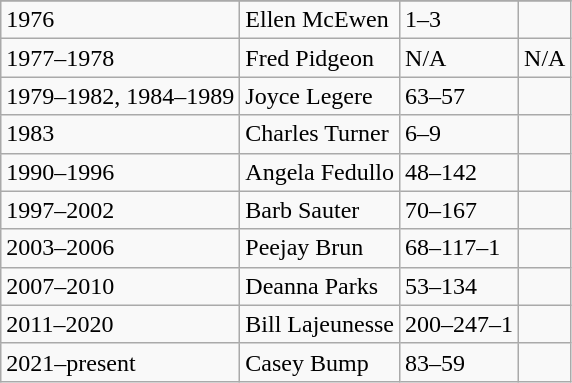<table class="wikitable">
<tr style="text-align:center;">
</tr>
<tr>
<td>1976</td>
<td>Ellen McEwen</td>
<td>1–3</td>
<td></td>
</tr>
<tr>
<td>1977–1978</td>
<td>Fred Pidgeon</td>
<td>N/A</td>
<td>N/A</td>
</tr>
<tr>
<td>1979–1982, 1984–1989</td>
<td>Joyce Legere</td>
<td>63–57</td>
<td></td>
</tr>
<tr>
<td>1983</td>
<td>Charles Turner</td>
<td>6–9</td>
<td></td>
</tr>
<tr>
<td>1990–1996</td>
<td>Angela Fedullo</td>
<td>48–142</td>
<td></td>
</tr>
<tr>
<td>1997–2002</td>
<td>Barb Sauter</td>
<td>70–167</td>
<td></td>
</tr>
<tr>
<td>2003–2006</td>
<td>Peejay Brun</td>
<td>68–117–1</td>
<td></td>
</tr>
<tr>
<td>2007–2010</td>
<td>Deanna Parks</td>
<td>53–134</td>
<td></td>
</tr>
<tr>
<td>2011–2020</td>
<td>Bill Lajeunesse</td>
<td>200–247–1</td>
<td></td>
</tr>
<tr>
<td>2021–present</td>
<td>Casey Bump</td>
<td>83–59</td>
<td></td>
</tr>
</table>
